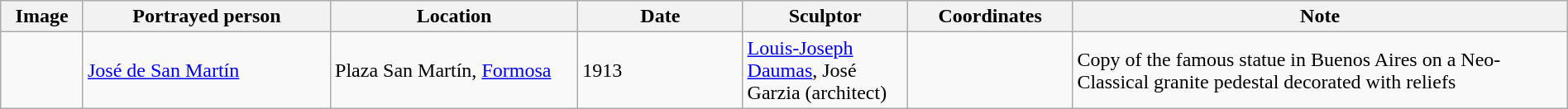<table class="wikitable sortable"  style="width:100%;">
<tr>
<th width="5%" align="left" class="unsortable">Image</th>
<th width="15%" align="left">Portrayed person</th>
<th width="15%" align="left">Location</th>
<th width="10%" align="left">Date</th>
<th width="10%" align="left">Sculptor</th>
<th width="10%" align="left">Coordinates</th>
<th width="30%" align="left">Note</th>
</tr>
<tr>
<td></td>
<td><a href='#'>José de San Martín</a></td>
<td>Plaza San Martín, <a href='#'>Formosa</a></td>
<td>1913</td>
<td><a href='#'>Louis-Joseph Daumas</a>, José Garzia (architect)</td>
<td></td>
<td>Copy of the famous statue in Buenos Aires on a Neo-Classical granite pedestal decorated with reliefs</td>
</tr>
</table>
